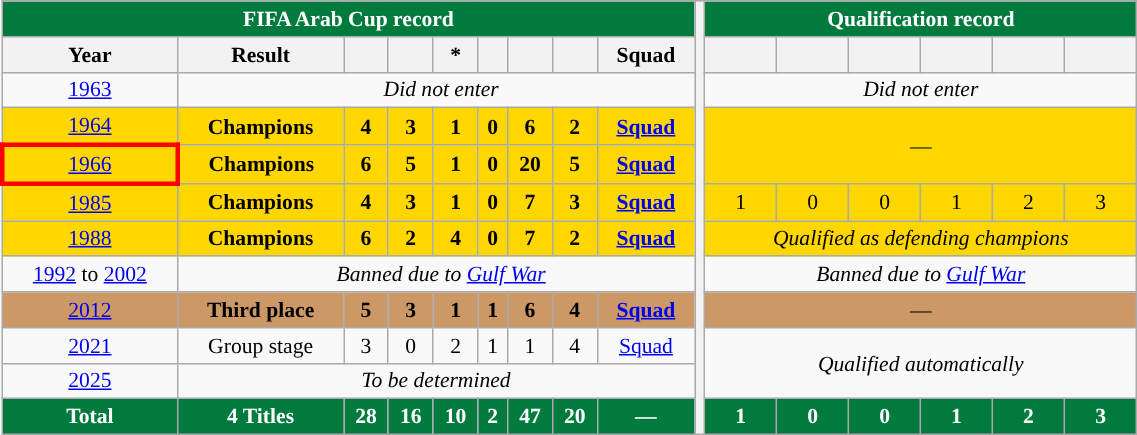<table class="wikitable collapsed" style="font-size:90%; text-align:center;" width="60%">
<tr>
<th colspan=9 style="background: #007A3D; color: #FFFFFF;">FIFA Arab Cup record</th>
<th rowspan="15" style="width:0%"></th>
<th colspan=6 style="background: #007A3D; color: #FFFFFF;">Qualification record</th>
</tr>
<tr>
<th>Year</th>
<th>Result</th>
<th></th>
<th></th>
<th>*</th>
<th></th>
<th></th>
<th></th>
<th>Squad</th>
<th></th>
<th></th>
<th></th>
<th></th>
<th></th>
<th></th>
</tr>
<tr>
<td> <a href='#'>1963</a></td>
<td rowspan=1 colspan=9><em>Did not enter</em></td>
<td colspan=6><em>Did not enter</em></td>
</tr>
<tr bgcolor=gold>
<td> <a href='#'>1964</a></td>
<td><strong>Champions</strong></td>
<td><strong>4</strong></td>
<td><strong>3</strong></td>
<td><strong>1</strong></td>
<td><strong>0</strong></td>
<td><strong>6</strong></td>
<td><strong>2</strong></td>
<td><strong><a href='#'>Squad</a></strong></td>
<td colspan=6 rowspan=2>—</td>
</tr>
<tr bgcolor=gold>
<td style="border: 3px solid red"> <a href='#'>1966</a></td>
<td><strong>Champions</strong></td>
<td><strong>6</strong></td>
<td><strong>5</strong></td>
<td><strong>1</strong></td>
<td><strong>0</strong></td>
<td><strong>20</strong></td>
<td><strong>5</strong></td>
<td><strong><a href='#'>Squad</a></strong></td>
</tr>
<tr bgcolor=gold>
<td> <a href='#'>1985</a></td>
<td><strong>Champions</strong></td>
<td><strong>4</strong></td>
<td><strong>3</strong></td>
<td><strong>1</strong></td>
<td><strong>0</strong></td>
<td><strong>7</strong></td>
<td><strong>3</strong></td>
<td><strong><a href='#'>Squad</a></strong></td>
<td>1</td>
<td>0</td>
<td>0</td>
<td>1</td>
<td>2</td>
<td>3</td>
</tr>
<tr bgcolor=gold>
<td> <a href='#'>1988</a></td>
<td><strong>Champions</strong></td>
<td><strong>6</strong></td>
<td><strong>2</strong></td>
<td><strong>4</strong></td>
<td><strong>0</strong></td>
<td><strong>7</strong></td>
<td><strong>2</strong></td>
<td><strong><a href='#'>Squad</a></strong></td>
<td colspan=6><em>Qualified as defending champions</em></td>
</tr>
<tr>
<td> <a href='#'>1992</a> to   <a href='#'>2002</a></td>
<td colspan=9><em>Banned due to <a href='#'>Gulf War</a></em></td>
<td colspan=6><em>Banned due to <a href='#'>Gulf War</a></em></td>
</tr>
<tr bgcolor="#cc9966">
<td> <a href='#'>2012</a></td>
<td><strong>Third place</strong></td>
<td><strong>5</strong></td>
<td><strong>3</strong></td>
<td><strong>1</strong></td>
<td><strong>1</strong></td>
<td><strong>6</strong></td>
<td><strong>4</strong></td>
<td><strong><a href='#'>Squad</a></strong></td>
<td colspan=6>—</td>
</tr>
<tr>
<td> <a href='#'>2021</a></td>
<td>Group stage</td>
<td>3</td>
<td>0</td>
<td>2</td>
<td>1</td>
<td>1</td>
<td>4</td>
<td><a href='#'>Squad</a></td>
<td colspan=6 rowspan=2><em>Qualified automatically</em></td>
</tr>
<tr>
<td> <a href='#'>2025</a></td>
<td colspan="8" rowspan="1"><em>To be determined</em></td>
</tr>
<tr>
<th style="background: #007A3D; color: #FFFFFF;">Total</th>
<th style="background: #007A3D; color: #FFFFFF;">4 Titles</th>
<th style="background: #007A3D; color: #FFFFFF;">28</th>
<th style="background: #007A3D; color: #FFFFFF;">16</th>
<th style="background: #007A3D; color: #FFFFFF;">10</th>
<th style="background: #007A3D; color: #FFFFFF;">2</th>
<th style="background: #007A3D; color: #FFFFFF;">47</th>
<th style="background: #007A3D; color: #FFFFFF;">20</th>
<th style="background: #007A3D; color: #FFFFFF;">—</th>
<th style="background: #007A3D; color: #FFFFFF;">1</th>
<th style="background: #007A3D; color: #FFFFFF;">0</th>
<th style="background: #007A3D; color: #FFFFFF;">0</th>
<th style="background: #007A3D; color: #FFFFFF;">1</th>
<th style="background: #007A3D; color: #FFFFFF;">2</th>
<th style="background: #007A3D; color: #FFFFFF;">3</th>
</tr>
</table>
